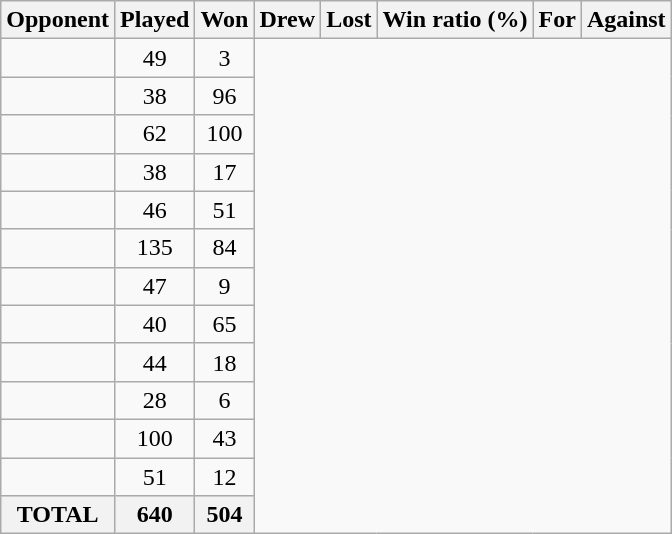<table class="wikitable sortable">
<tr>
<th>Opponent</th>
<th>Played</th>
<th>Won</th>
<th>Drew</th>
<th>Lost</th>
<th>Win ratio (%)</th>
<th>For</th>
<th>Against</th>
</tr>
<tr align=center>
<td align=left><br></td>
<td>49</td>
<td>3</td>
</tr>
<tr align=center>
<td align=left><br></td>
<td>38</td>
<td>96</td>
</tr>
<tr align=center>
<td align=left><br></td>
<td>62</td>
<td>100</td>
</tr>
<tr align=center>
<td align=left><br></td>
<td>38</td>
<td>17</td>
</tr>
<tr align=center>
<td align=left><br></td>
<td>46</td>
<td>51</td>
</tr>
<tr align=center>
<td align=left><br></td>
<td>135</td>
<td>84</td>
</tr>
<tr align=center>
<td align=left><br></td>
<td>47</td>
<td>9</td>
</tr>
<tr align=center>
<td align=left><br></td>
<td>40</td>
<td>65</td>
</tr>
<tr align=center>
<td align=left><br></td>
<td>44</td>
<td>18</td>
</tr>
<tr align=center>
<td align=left><br></td>
<td>28</td>
<td>6</td>
</tr>
<tr align=center>
<td align=left><br></td>
<td>100</td>
<td>43</td>
</tr>
<tr align=center>
<td align=left><br></td>
<td>51</td>
<td>12</td>
</tr>
<tr>
<th>TOTAL<br></th>
<th>640</th>
<th>504</th>
</tr>
</table>
